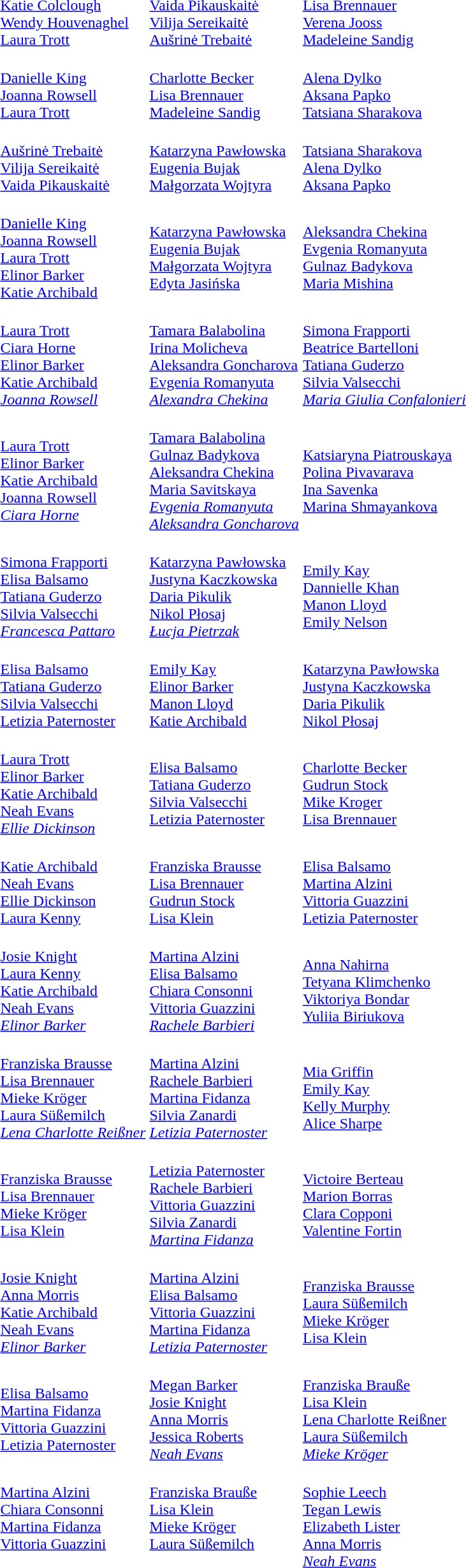<table>
<tr>
<td><br></td>
<td><br><a href='#'>Katie Colclough</a><br><a href='#'>Wendy Houvenaghel</a><br><a href='#'>Laura Trott</a></td>
<td><br><a href='#'>Vaida Pikauskaitė</a><br><a href='#'>Vilija Sereikaitė</a><br><a href='#'>Aušrinė Trebaitė</a></td>
<td><br><a href='#'>Lisa Brennauer</a><br><a href='#'>Verena Jooss</a><br><a href='#'>Madeleine Sandig</a></td>
</tr>
<tr>
<td><br></td>
<td><br><a href='#'>Danielle King</a><br><a href='#'>Joanna Rowsell</a><br><a href='#'>Laura Trott</a></td>
<td><br><a href='#'>Charlotte Becker</a><br><a href='#'>Lisa Brennauer</a><br><a href='#'>Madeleine Sandig</a></td>
<td><br><a href='#'>Alena Dylko</a><br><a href='#'>Aksana Papko</a><br><a href='#'>Tatsiana Sharakova</a></td>
</tr>
<tr>
<td><br></td>
<td><br><a href='#'>Aušrinė Trebaitė</a><br><a href='#'>Vilija Sereikaitė</a><br> <a href='#'>Vaida Pikauskaitė</a></td>
<td><br><a href='#'>Katarzyna Pawłowska</a><br><a href='#'>Eugenia Bujak</a><br> <a href='#'>Małgorzata Wojtyra</a></td>
<td><br><a href='#'>Tatsiana Sharakova</a><br><a href='#'>Alena Dylko</a><br> <a href='#'>Aksana Papko</a></td>
</tr>
<tr>
<td><br></td>
<td><br><a href='#'>Danielle King</a><br><a href='#'>Joanna Rowsell</a><br><a href='#'>Laura Trott</a><br><a href='#'>Elinor Barker</a><br><a href='#'>Katie Archibald</a></td>
<td><br><a href='#'>Katarzyna Pawłowska</a><br><a href='#'>Eugenia Bujak</a><br> <a href='#'>Małgorzata Wojtyra</a><br><a href='#'>Edyta Jasińska</a></td>
<td><br><a href='#'>Aleksandra Chekina</a><br><a href='#'>Evgenia Romanyuta</a><br><a href='#'>Gulnaz Badykova</a><br><a href='#'>Maria Mishina</a></td>
</tr>
<tr>
<td><br></td>
<td><br><a href='#'>Laura Trott</a><br><a href='#'>Ciara Horne</a><br><a href='#'>Elinor Barker</a><br><a href='#'>Katie Archibald</a><br><em><a href='#'>Joanna Rowsell</a></em></td>
<td><br><a href='#'>Tamara Balabolina</a><br><a href='#'>Irina Molicheva</a><br><a href='#'>Aleksandra Goncharova</a><br><a href='#'>Evgenia Romanyuta</a><br><em><a href='#'>Alexandra Chekina</a></em></td>
<td><br><a href='#'>Simona Frapporti</a><br><a href='#'>Beatrice Bartelloni</a><br><a href='#'>Tatiana Guderzo</a><br><a href='#'>Silvia Valsecchi</a><br><em><a href='#'>Maria Giulia Confalonieri</a></em></td>
</tr>
<tr>
<td><br></td>
<td><br><a href='#'>Laura Trott</a><br><a href='#'>Elinor Barker</a><br><a href='#'>Katie Archibald</a><br><a href='#'>Joanna Rowsell</a><br><em><a href='#'>Ciara Horne</a></em></td>
<td><br><a href='#'>Tamara Balabolina</a><br><a href='#'>Gulnaz Badykova</a><br><a href='#'>Aleksandra Chekina</a><br><a href='#'>Maria Savitskaya</a><br><em><a href='#'>Evgenia Romanyuta</a></em><br><em><a href='#'>Aleksandra Goncharova</a></em></td>
<td><br><a href='#'>Katsiaryna Piatrouskaya</a><br><a href='#'>Polina Pivavarava</a><br> <a href='#'>Ina Savenka</a><br> <a href='#'>Marina Shmayankova</a></td>
</tr>
<tr>
<td><br></td>
<td><br><a href='#'>Simona Frapporti</a><br><a href='#'>Elisa Balsamo</a><br><a href='#'>Tatiana Guderzo</a><br><a href='#'>Silvia Valsecchi</a><br><em><a href='#'>Francesca Pattaro</a></em></td>
<td><br><a href='#'>Katarzyna Pawłowska</a><br><a href='#'>Justyna Kaczkowska</a><br><a href='#'>Daria Pikulik</a><br><a href='#'>Nikol Płosaj</a><br><em><a href='#'>Łucja Pietrzak</a></em></td>
<td><br><a href='#'>Emily Kay</a><br><a href='#'>Dannielle Khan</a><br><a href='#'>Manon Lloyd</a><br><a href='#'>Emily Nelson</a></td>
</tr>
<tr>
<td><br></td>
<td><br><a href='#'>Elisa Balsamo</a><br><a href='#'>Tatiana Guderzo</a><br><a href='#'>Silvia Valsecchi</a><br><a href='#'>Letizia Paternoster</a></td>
<td><br><a href='#'>Emily Kay</a><br><a href='#'>Elinor Barker</a><br><a href='#'>Manon Lloyd</a><br><a href='#'>Katie Archibald</a></td>
<td><br><a href='#'>Katarzyna Pawłowska</a><br><a href='#'>Justyna Kaczkowska</a><br><a href='#'>Daria Pikulik</a><br><a href='#'>Nikol Płosaj</a></td>
</tr>
<tr>
<td><br></td>
<td><br><a href='#'>Laura Trott</a><br><a href='#'>Elinor Barker</a><br><a href='#'>Katie Archibald</a><br><a href='#'>Neah Evans</a><br><em><a href='#'>Ellie Dickinson</a></em></td>
<td><br><a href='#'>Elisa Balsamo</a><br><a href='#'>Tatiana Guderzo</a><br><a href='#'>Silvia Valsecchi</a><br><a href='#'>Letizia Paternoster</a></td>
<td><br><a href='#'>Charlotte Becker</a><br><a href='#'>Gudrun Stock</a><br> <a href='#'>Mike Kroger</a><br> <a href='#'>Lisa Brennauer</a></td>
</tr>
<tr>
<td><br></td>
<td><br><a href='#'>Katie Archibald</a><br><a href='#'>Neah Evans</a><br><a href='#'>Ellie Dickinson</a><br><a href='#'>Laura Kenny</a></td>
<td><br><a href='#'>Franziska Brausse</a><br> <a href='#'>Lisa Brennauer</a><br><a href='#'>Gudrun Stock</a><br> <a href='#'>Lisa Klein</a></td>
<td><br><a href='#'>Elisa Balsamo</a><br><a href='#'>Martina Alzini</a><br><a href='#'>Vittoria Guazzini</a><br><a href='#'>Letizia Paternoster</a></td>
</tr>
<tr>
<td><br></td>
<td><br><a href='#'>Josie Knight</a><br><a href='#'>Laura Kenny</a><br><a href='#'>Katie Archibald</a><br><a href='#'>Neah Evans</a><br><em><a href='#'>Elinor Barker</a></em></td>
<td><br><a href='#'>Martina Alzini</a><br><a href='#'>Elisa Balsamo</a><br><a href='#'>Chiara Consonni</a><br><a href='#'>Vittoria Guazzini</a><br><em><a href='#'>Rachele Barbieri</a></em></td>
<td><br><a href='#'>Anna Nahirna</a><br><a href='#'>Tetyana Klimchenko</a><br><a href='#'>Viktoriya Bondar</a><br><a href='#'>Yuliia Biriukova</a></td>
</tr>
<tr>
<td><br></td>
<td><br><a href='#'>Franziska Brausse</a><br> <a href='#'>Lisa Brennauer</a><br><a href='#'>Mieke Kröger</a><br> <a href='#'>Laura Süßemilch</a><br><em><a href='#'>Lena Charlotte Reißner</a></em></td>
<td><br><a href='#'>Martina Alzini</a><br><a href='#'>Rachele Barbieri</a><br><a href='#'>Martina Fidanza</a><br><a href='#'>Silvia Zanardi</a><br><em><a href='#'>Letizia Paternoster</a></em></td>
<td><br><a href='#'>Mia Griffin</a><br><a href='#'>Emily Kay</a><br><a href='#'>Kelly Murphy</a><br><a href='#'>Alice Sharpe</a></td>
</tr>
<tr>
<td><br></td>
<td><br><a href='#'>Franziska Brausse</a><br> <a href='#'>Lisa Brennauer</a><br><a href='#'>Mieke Kröger</a><br> <a href='#'>Lisa Klein</a></td>
<td><br><a href='#'>Letizia Paternoster</a><br><a href='#'>Rachele Barbieri</a><br><a href='#'>Vittoria Guazzini</a><br><a href='#'>Silvia Zanardi</a><br><em><a href='#'>Martina Fidanza</a></em></td>
<td><br><a href='#'>Victoire Berteau</a><br><a href='#'>Marion Borras</a><br><a href='#'>Clara Copponi</a><br><a href='#'>Valentine Fortin</a></td>
</tr>
<tr>
<td><br></td>
<td><br><a href='#'>Josie Knight</a><br><a href='#'>Anna Morris</a><br><a href='#'>Katie Archibald</a><br><a href='#'>Neah Evans</a><br><em><a href='#'>Elinor Barker</a></em></td>
<td><br><a href='#'>Martina Alzini</a><br><a href='#'>Elisa Balsamo</a><br><a href='#'>Vittoria Guazzini</a><br><a href='#'>Martina Fidanza</a><br><em><a href='#'>Letizia Paternoster</a></em></td>
<td><br><a href='#'>Franziska Brausse</a><br> <a href='#'>Laura Süßemilch</a><br><a href='#'>Mieke Kröger</a><br> <a href='#'>Lisa Klein</a></td>
</tr>
<tr>
<td><br></td>
<td><br><a href='#'>Elisa Balsamo</a><br><a href='#'>Martina Fidanza</a><br><a href='#'>Vittoria Guazzini</a><br><a href='#'>Letizia Paternoster</a></td>
<td><br><a href='#'>Megan Barker</a><br><a href='#'>Josie Knight</a><br><a href='#'>Anna Morris</a><br><a href='#'>Jessica Roberts</a><br><em><a href='#'>Neah Evans</a></em></td>
<td><br><a href='#'>Franziska Brauße</a><br><a href='#'>Lisa Klein</a><br><a href='#'>Lena Charlotte Reißner</a><br><a href='#'>Laura Süßemilch</a><br><em><a href='#'>Mieke Kröger</a></em></td>
</tr>
<tr>
<td><br></td>
<td valign=top><br><a href='#'>Martina Alzini</a><br><a href='#'>Chiara Consonni</a><br><a href='#'>Martina Fidanza</a><br><a href='#'>Vittoria Guazzini</a></td>
<td valign=top><br><a href='#'>Franziska Brauße</a><br><a href='#'>Lisa Klein</a><br><a href='#'>Mieke Kröger</a><br><a href='#'>Laura Süßemilch</a></td>
<td valign=top><br><a href='#'>Sophie Leech</a><br><a href='#'>Tegan Lewis</a><br><a href='#'>Elizabeth Lister</a><br><a href='#'>Anna Morris</a><br><em><a href='#'>Neah Evans</a></em></td>
</tr>
</table>
